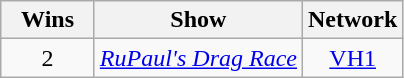<table class="wikitable floatleft" rowspan="3" style="text-align:center;" background: #f6e39c;>
<tr>
<th scope="col" style="width:55px;">Wins</th>
<th scope="col" style="text-align:center;">Show</th>
<th scope="col" style="text-align:center;">Network</th>
</tr>
<tr>
<td>2</td>
<td><em><a href='#'>RuPaul's Drag Race</a></em></td>
<td><a href='#'>VH1</a></td>
</tr>
</table>
